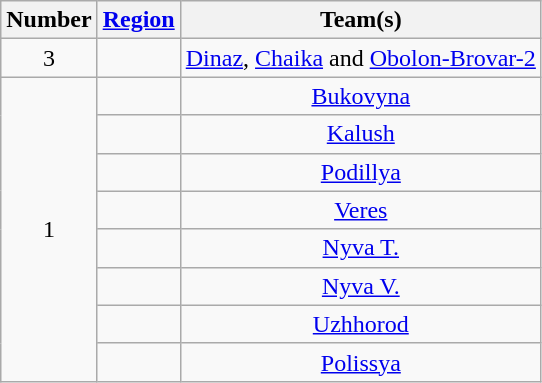<table class="wikitable" style="text-align:center">
<tr>
<th>Number</th>
<th><a href='#'>Region</a></th>
<th>Team(s)</th>
</tr>
<tr>
<td rowspan="1">3</td>
<td align="left"></td>
<td><a href='#'>Dinaz</a>, <a href='#'>Chaika</a> and <a href='#'>Obolon-Brovar-2</a></td>
</tr>
<tr>
<td rowspan="8">1</td>
<td align="left"></td>
<td><a href='#'>Bukovyna</a></td>
</tr>
<tr>
<td align="left"></td>
<td><a href='#'>Kalush</a></td>
</tr>
<tr>
<td align="left"></td>
<td><a href='#'>Podillya</a></td>
</tr>
<tr>
<td align="left"></td>
<td><a href='#'>Veres</a></td>
</tr>
<tr>
<td align="left"></td>
<td><a href='#'>Nyva T.</a></td>
</tr>
<tr>
<td align="left"></td>
<td><a href='#'>Nyva V.</a></td>
</tr>
<tr>
<td align="left"></td>
<td><a href='#'>Uzhhorod</a></td>
</tr>
<tr>
<td align="left"></td>
<td><a href='#'>Polissya</a></td>
</tr>
</table>
